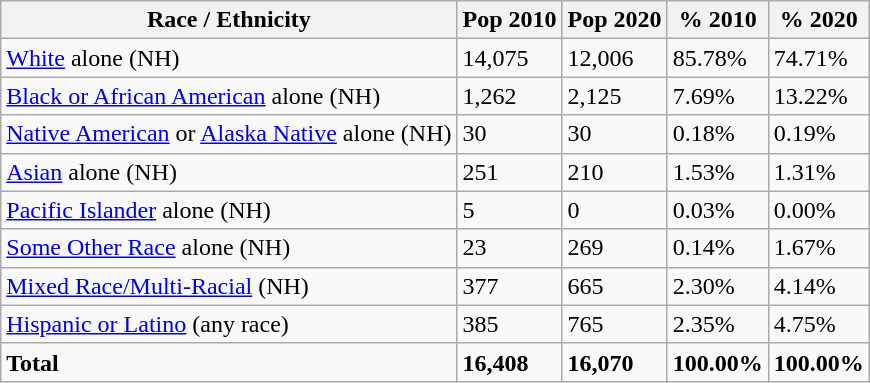<table class="wikitable">
<tr>
<th>Race / Ethnicity</th>
<th>Pop 2010</th>
<th>Pop 2020</th>
<th>% 2010</th>
<th>% 2020</th>
</tr>
<tr>
<td><a href='#'>White</a> alone (NH)</td>
<td>14,075</td>
<td>12,006</td>
<td>85.78%</td>
<td>74.71%</td>
</tr>
<tr>
<td><a href='#'>Black or African American</a> alone (NH)</td>
<td>1,262</td>
<td>2,125</td>
<td>7.69%</td>
<td>13.22%</td>
</tr>
<tr>
<td><a href='#'>Native American</a> or <a href='#'>Alaska Native</a> alone (NH)</td>
<td>30</td>
<td>30</td>
<td>0.18%</td>
<td>0.19%</td>
</tr>
<tr>
<td><a href='#'>Asian</a> alone (NH)</td>
<td>251</td>
<td>210</td>
<td>1.53%</td>
<td>1.31%</td>
</tr>
<tr>
<td><a href='#'>Pacific Islander</a> alone (NH)</td>
<td>5</td>
<td>0</td>
<td>0.03%</td>
<td>0.00%</td>
</tr>
<tr>
<td><a href='#'>Some Other Race</a> alone (NH)</td>
<td>23</td>
<td>269</td>
<td>0.14%</td>
<td>1.67%</td>
</tr>
<tr>
<td><a href='#'>Mixed Race/Multi-Racial</a> (NH)</td>
<td>377</td>
<td>665</td>
<td>2.30%</td>
<td>4.14%</td>
</tr>
<tr>
<td><a href='#'>Hispanic or Latino</a> (any race)</td>
<td>385</td>
<td>765</td>
<td>2.35%</td>
<td>4.75%</td>
</tr>
<tr>
<td><strong>Total</strong></td>
<td><strong>16,408</strong></td>
<td><strong>16,070</strong></td>
<td><strong>100.00%</strong></td>
<td><strong>100.00%</strong></td>
</tr>
</table>
